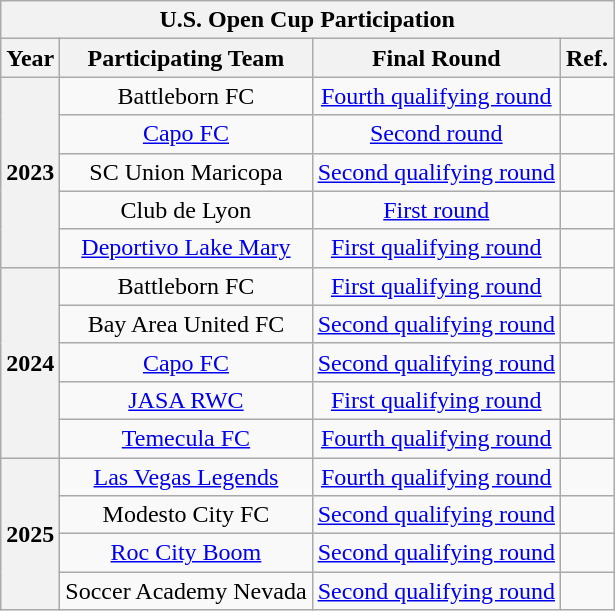<table class="wikitable" style="border: none; text-align: center;">
<tr>
<th colspan=4>U.S. Open Cup Participation</th>
</tr>
<tr>
<th>Year</th>
<th>Participating Team</th>
<th>Final Round</th>
<th>Ref.</th>
</tr>
<tr>
<th rowspan=5>2023</th>
<td>Battleborn FC</td>
<td><a href='#'>Fourth qualifying round</a></td>
<td></td>
</tr>
<tr>
<td><a href='#'>Capo FC</a></td>
<td><a href='#'>Second round</a></td>
<td></td>
</tr>
<tr>
<td>SC Union Maricopa</td>
<td><a href='#'>Second qualifying round</a></td>
<td></td>
</tr>
<tr>
<td>Club de Lyon</td>
<td><a href='#'>First round</a></td>
<td></td>
</tr>
<tr>
<td><a href='#'>Deportivo Lake Mary</a></td>
<td><a href='#'>First qualifying round</a></td>
<td></td>
</tr>
<tr>
<th rowspan=5>2024</th>
<td>Battleborn FC</td>
<td><a href='#'>First qualifying round</a></td>
<td></td>
</tr>
<tr>
<td>Bay Area United FC</td>
<td><a href='#'>Second qualifying round</a></td>
<td></td>
</tr>
<tr>
<td><a href='#'>Capo FC</a></td>
<td><a href='#'>Second qualifying round</a></td>
<td></td>
</tr>
<tr>
<td><a href='#'>JASA RWC</a></td>
<td><a href='#'>First qualifying round</a></td>
<td></td>
</tr>
<tr>
<td><a href='#'>Temecula FC</a></td>
<td><a href='#'>Fourth qualifying round</a></td>
<td></td>
</tr>
<tr>
<th rowspan=4>2025</th>
<td><a href='#'>Las Vegas Legends</a></td>
<td><a href='#'>Fourth qualifying round</a></td>
<td></td>
</tr>
<tr>
<td>Modesto City FC</td>
<td><a href='#'>Second qualifying round</a></td>
<td></td>
</tr>
<tr>
<td><a href='#'>Roc City Boom</a></td>
<td><a href='#'>Second qualifying round</a></td>
<td></td>
</tr>
<tr>
<td>Soccer Academy Nevada</td>
<td><a href='#'>Second qualifying round</a></td>
<td></td>
</tr>
</table>
